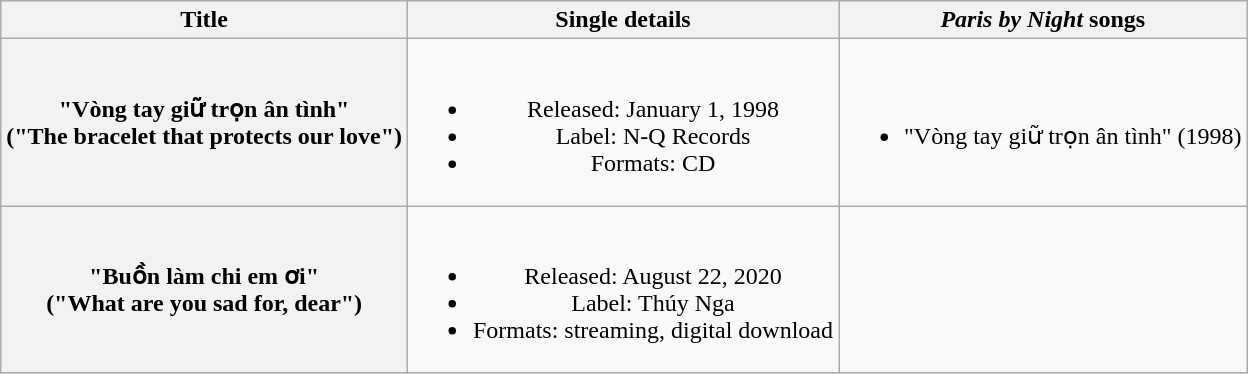<table class="wikitable plainrowheaders" style="text-align:center;">
<tr>
<th scope="col">Title</th>
<th scope="col">Single details</th>
<th scope="col"><em>Paris by Night</em> songs</th>
</tr>
<tr>
<th scope="row">"Vòng tay giữ trọn ân tình"<br>("The bracelet that protects our love")</th>
<td><br><ul><li>Released: January 1, 1998</li><li>Label: N-Q Records</li><li>Formats: CD</li></ul></td>
<td><br><ul><li>"Vòng tay giữ trọn ân tình" (1998)</li></ul></td>
</tr>
<tr>
<th scope="row">"Buồn làm chi em ơi"<br>("What are you sad for, dear")</th>
<td><br><ul><li>Released: August 22, 2020</li><li>Label: Thúy Nga</li><li>Formats: streaming, digital download</li></ul></td>
<td></td>
</tr>
</table>
